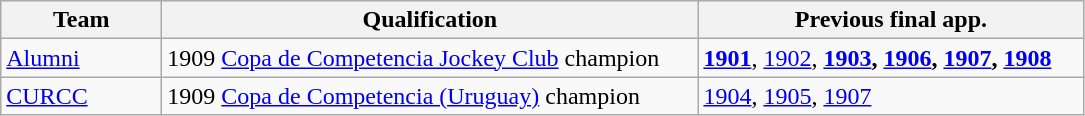<table class="wikitable">
<tr>
<th width=100px>Team</th>
<th width=350px>Qualification</th>
<th width=250px>Previous final app.</th>
</tr>
<tr>
<td> <a href='#'>Alumni</a></td>
<td>1909 <a href='#'>Copa de Competencia Jockey Club</a> champion</td>
<td><strong><a href='#'>1901</a></strong>, <a href='#'>1902</a>, <strong><a href='#'>1903</a>, <a href='#'>1906</a>, <a href='#'>1907</a>, <a href='#'>1908</a></strong></td>
</tr>
<tr>
<td> <a href='#'>CURCC</a></td>
<td>1909 <a href='#'>Copa de Competencia (Uruguay)</a> champion</td>
<td><a href='#'>1904</a>, <a href='#'>1905</a>, <a href='#'>1907</a></td>
</tr>
</table>
